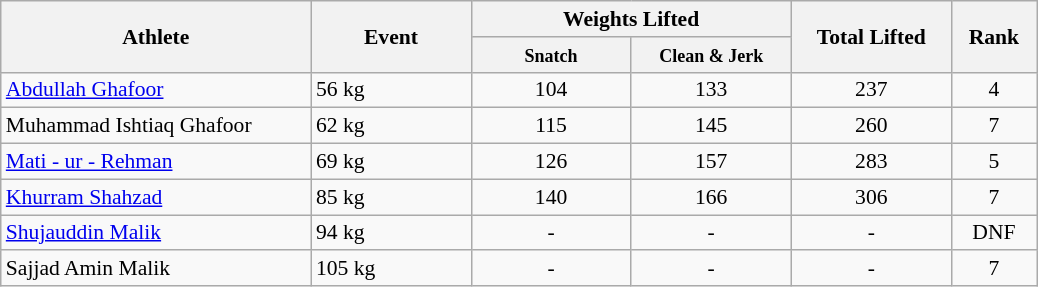<table class="wikitable" style="font-size:90%">
<tr>
<th rowspan="2" width=200>Athlete</th>
<th rowspan="2" width=100>Event</th>
<th colspan="2" width=200>Weights Lifted</th>
<th rowspan="2" width=100>Total Lifted</th>
<th rowspan="2" width=50>Rank</th>
</tr>
<tr>
<th width=100><small>Snatch</small></th>
<th width=100><small>Clean & Jerk</small></th>
</tr>
<tr>
<td><a href='#'>Abdullah Ghafoor</a></td>
<td>56 kg</td>
<td align="center">104</td>
<td align="center">133</td>
<td align="center">237</td>
<td align="center">4</td>
</tr>
<tr>
<td>Muhammad Ishtiaq Ghafoor</td>
<td>62 kg</td>
<td align="center">115</td>
<td align="center">145</td>
<td align="center">260</td>
<td align="center">7</td>
</tr>
<tr>
<td><a href='#'>Mati - ur - Rehman</a></td>
<td>69 kg</td>
<td align="center">126</td>
<td align="center">157</td>
<td align="center">283</td>
<td align="center">5</td>
</tr>
<tr>
<td><a href='#'>Khurram Shahzad</a></td>
<td>85 kg</td>
<td align="center">140</td>
<td align="center">166</td>
<td align="center">306</td>
<td align="center">7</td>
</tr>
<tr>
<td><a href='#'>Shujauddin Malik</a></td>
<td>94 kg</td>
<td align="center">-</td>
<td align="center">-</td>
<td align="center">-</td>
<td align="center">DNF</td>
</tr>
<tr>
<td>Sajjad Amin Malik</td>
<td>105 kg</td>
<td align="center">-</td>
<td align="center">-</td>
<td align="center">-</td>
<td align="center">7</td>
</tr>
</table>
